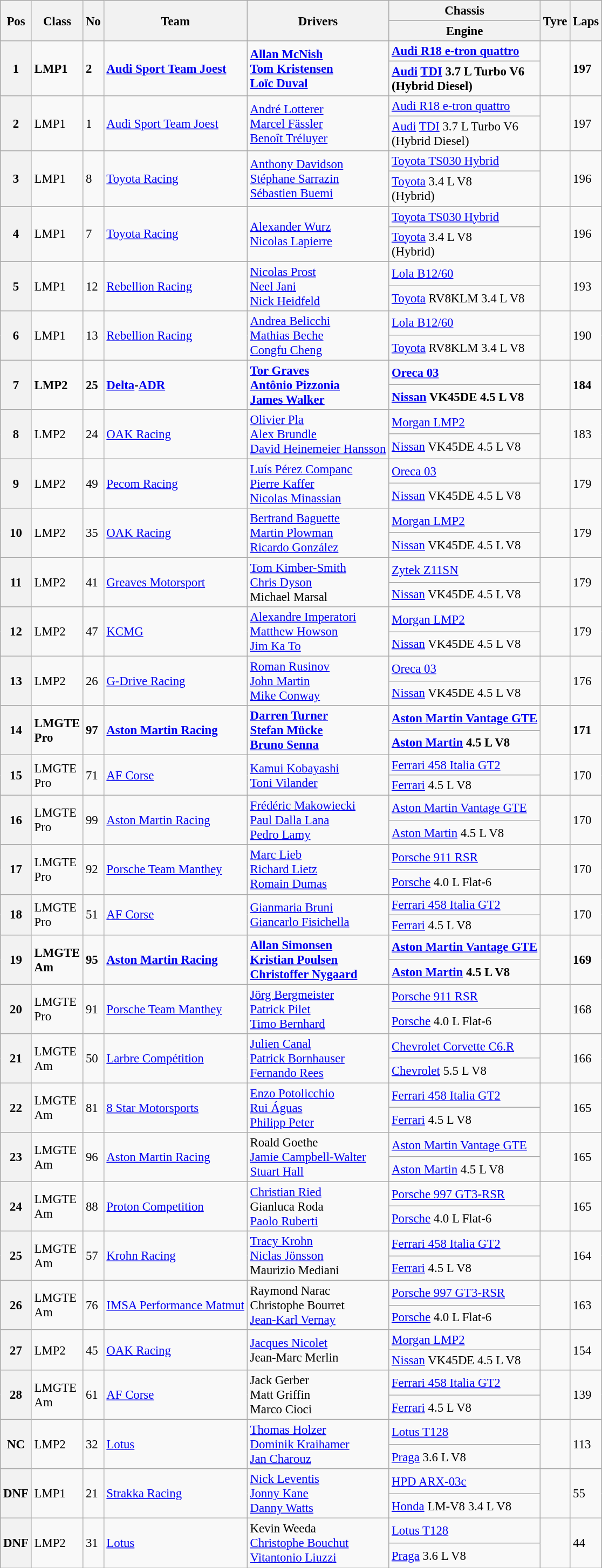<table class="wikitable" style="font-size: 95%;">
<tr>
<th rowspan=2>Pos</th>
<th rowspan=2>Class</th>
<th rowspan=2>No</th>
<th rowspan=2>Team</th>
<th rowspan=2>Drivers</th>
<th>Chassis</th>
<th rowspan=2>Tyre</th>
<th rowspan=2>Laps</th>
</tr>
<tr>
<th>Engine</th>
</tr>
<tr style="font-weight:bold">
<th rowspan=2>1</th>
<td rowspan=2>LMP1</td>
<td rowspan=2>2</td>
<td rowspan=2> <a href='#'>Audi Sport Team Joest</a></td>
<td rowspan=2> <a href='#'>Allan McNish</a><br> <a href='#'>Tom Kristensen</a><br> <a href='#'>Loïc Duval</a></td>
<td><a href='#'>Audi R18 e-tron quattro</a></td>
<td rowspan=2></td>
<td rowspan=2>197</td>
</tr>
<tr style="font-weight:bold">
<td><a href='#'>Audi</a> <a href='#'>TDI</a> 3.7 L Turbo V6<br>(Hybrid Diesel)</td>
</tr>
<tr>
<th rowspan=2>2</th>
<td rowspan=2>LMP1</td>
<td rowspan=2>1</td>
<td rowspan=2> <a href='#'>Audi Sport Team Joest</a></td>
<td rowspan=2> <a href='#'>André Lotterer</a><br> <a href='#'>Marcel Fässler</a><br> <a href='#'>Benoît Tréluyer</a></td>
<td><a href='#'>Audi R18 e-tron quattro</a></td>
<td rowspan=2></td>
<td rowspan=2>197</td>
</tr>
<tr>
<td><a href='#'>Audi</a> <a href='#'>TDI</a> 3.7 L Turbo V6<br>(Hybrid Diesel)</td>
</tr>
<tr>
<th rowspan=2>3</th>
<td rowspan=2>LMP1</td>
<td rowspan=2>8</td>
<td rowspan=2> <a href='#'>Toyota Racing</a></td>
<td rowspan=2> <a href='#'>Anthony Davidson</a><br> <a href='#'>Stéphane Sarrazin</a><br> <a href='#'>Sébastien Buemi</a></td>
<td><a href='#'>Toyota TS030 Hybrid</a></td>
<td rowspan=2></td>
<td rowspan=2>196</td>
</tr>
<tr>
<td><a href='#'>Toyota</a> 3.4 L V8<br>(Hybrid)</td>
</tr>
<tr>
<th rowspan=2>4</th>
<td rowspan=2>LMP1</td>
<td rowspan=2>7</td>
<td rowspan=2> <a href='#'>Toyota Racing</a></td>
<td rowspan=2> <a href='#'>Alexander Wurz</a><br> <a href='#'>Nicolas Lapierre</a></td>
<td><a href='#'>Toyota TS030 Hybrid</a></td>
<td rowspan=2></td>
<td rowspan=2>196</td>
</tr>
<tr>
<td><a href='#'>Toyota</a> 3.4 L V8<br>(Hybrid)</td>
</tr>
<tr>
<th rowspan=2>5</th>
<td rowspan=2>LMP1</td>
<td rowspan=2>12</td>
<td rowspan=2> <a href='#'>Rebellion Racing</a></td>
<td rowspan=2> <a href='#'>Nicolas Prost</a><br> <a href='#'>Neel Jani</a><br> <a href='#'>Nick Heidfeld</a></td>
<td><a href='#'>Lola B12/60</a></td>
<td rowspan=2></td>
<td rowspan=2>193</td>
</tr>
<tr>
<td><a href='#'>Toyota</a> RV8KLM 3.4 L V8</td>
</tr>
<tr>
<th rowspan=2>6</th>
<td rowspan=2>LMP1</td>
<td rowspan=2>13</td>
<td rowspan=2> <a href='#'>Rebellion Racing</a></td>
<td rowspan=2> <a href='#'>Andrea Belicchi</a><br> <a href='#'>Mathias Beche</a><br> <a href='#'>Congfu Cheng</a></td>
<td><a href='#'>Lola B12/60</a></td>
<td rowspan=2></td>
<td rowspan=2>190</td>
</tr>
<tr>
<td><a href='#'>Toyota</a> RV8KLM 3.4 L V8</td>
</tr>
<tr style="font-weight:bold">
<th rowspan=2>7</th>
<td rowspan=2>LMP2</td>
<td rowspan=2>25</td>
<td rowspan=2> <a href='#'>Delta</a>-<a href='#'>ADR</a></td>
<td rowspan=2> <a href='#'>Tor Graves</a><br> <a href='#'>Antônio Pizzonia</a><br> <a href='#'>James Walker</a></td>
<td><a href='#'>Oreca 03</a></td>
<td rowspan=2></td>
<td rowspan=2>184</td>
</tr>
<tr style="font-weight:bold">
<td><a href='#'>Nissan</a> VK45DE 4.5 L V8</td>
</tr>
<tr>
<th rowspan=2>8</th>
<td rowspan=2>LMP2</td>
<td rowspan=2>24</td>
<td rowspan=2> <a href='#'>OAK Racing</a></td>
<td rowspan=2> <a href='#'>Olivier Pla</a><br> <a href='#'>Alex Brundle</a><br> <a href='#'>David Heinemeier Hansson</a></td>
<td><a href='#'>Morgan LMP2</a></td>
<td rowspan=2></td>
<td rowspan=2>183</td>
</tr>
<tr>
<td><a href='#'>Nissan</a> VK45DE 4.5 L V8</td>
</tr>
<tr>
<th rowspan=2>9</th>
<td rowspan=2>LMP2</td>
<td rowspan=2>49</td>
<td rowspan=2> <a href='#'>Pecom Racing</a></td>
<td rowspan=2> <a href='#'>Luís Pérez Companc</a><br> <a href='#'>Pierre Kaffer</a><br> <a href='#'>Nicolas Minassian</a></td>
<td><a href='#'>Oreca 03</a></td>
<td rowspan=2></td>
<td rowspan=2>179</td>
</tr>
<tr>
<td><a href='#'>Nissan</a> VK45DE 4.5 L V8</td>
</tr>
<tr>
<th rowspan=2>10</th>
<td rowspan=2>LMP2</td>
<td rowspan=2>35</td>
<td rowspan=2> <a href='#'>OAK Racing</a></td>
<td rowspan=2> <a href='#'>Bertrand Baguette</a><br> <a href='#'>Martin Plowman</a><br> <a href='#'>Ricardo González</a></td>
<td><a href='#'>Morgan LMP2</a></td>
<td rowspan=2></td>
<td rowspan=2>179</td>
</tr>
<tr>
<td><a href='#'>Nissan</a> VK45DE 4.5 L V8</td>
</tr>
<tr>
<th rowspan=2>11</th>
<td rowspan=2>LMP2</td>
<td rowspan=2>41</td>
<td rowspan=2> <a href='#'>Greaves Motorsport</a></td>
<td rowspan=2> <a href='#'>Tom Kimber-Smith</a><br> <a href='#'>Chris Dyson</a><br> Michael Marsal</td>
<td><a href='#'>Zytek Z11SN</a></td>
<td rowspan=2></td>
<td rowspan=2>179</td>
</tr>
<tr>
<td><a href='#'>Nissan</a> VK45DE 4.5 L V8</td>
</tr>
<tr>
<th rowspan=2>12</th>
<td rowspan=2>LMP2</td>
<td rowspan=2>47</td>
<td rowspan=2> <a href='#'>KCMG</a></td>
<td rowspan=2> <a href='#'>Alexandre Imperatori</a><br> <a href='#'>Matthew Howson</a><br> <a href='#'>Jim Ka To</a></td>
<td><a href='#'>Morgan LMP2</a></td>
<td rowspan=2></td>
<td rowspan=2>179</td>
</tr>
<tr>
<td><a href='#'>Nissan</a> VK45DE 4.5 L V8</td>
</tr>
<tr>
<th rowspan=2>13</th>
<td rowspan=2>LMP2</td>
<td rowspan=2>26</td>
<td rowspan=2> <a href='#'>G-Drive Racing</a></td>
<td rowspan=2> <a href='#'>Roman Rusinov</a><br> <a href='#'>John Martin</a><br> <a href='#'>Mike Conway</a></td>
<td><a href='#'>Oreca 03</a></td>
<td rowspan=2></td>
<td rowspan=2>176</td>
</tr>
<tr>
<td><a href='#'>Nissan</a> VK45DE 4.5 L V8</td>
</tr>
<tr style="font-weight:bold">
<th rowspan=2>14</th>
<td rowspan=2>LMGTE<br>Pro</td>
<td rowspan=2>97</td>
<td rowspan=2> <a href='#'>Aston Martin Racing</a></td>
<td rowspan=2> <a href='#'>Darren Turner</a><br> <a href='#'>Stefan Mücke</a><br> <a href='#'>Bruno Senna</a></td>
<td><a href='#'>Aston Martin Vantage GTE</a></td>
<td rowspan=2></td>
<td rowspan=2>171</td>
</tr>
<tr style="font-weight:bold">
<td><a href='#'>Aston Martin</a> 4.5 L V8</td>
</tr>
<tr>
<th rowspan=2>15</th>
<td rowspan=2>LMGTE<br>Pro</td>
<td rowspan=2>71</td>
<td rowspan=2> <a href='#'>AF Corse</a></td>
<td rowspan=2> <a href='#'>Kamui Kobayashi</a><br> <a href='#'>Toni Vilander</a></td>
<td><a href='#'>Ferrari 458 Italia GT2</a></td>
<td rowspan=2></td>
<td rowspan=2>170</td>
</tr>
<tr>
<td><a href='#'>Ferrari</a> 4.5 L V8</td>
</tr>
<tr>
<th rowspan=2>16</th>
<td rowspan=2>LMGTE<br>Pro</td>
<td rowspan=2>99</td>
<td rowspan=2> <a href='#'>Aston Martin Racing</a></td>
<td rowspan=2> <a href='#'>Frédéric Makowiecki</a><br> <a href='#'>Paul Dalla Lana</a><br> <a href='#'>Pedro Lamy</a></td>
<td><a href='#'>Aston Martin Vantage GTE</a></td>
<td rowspan=2></td>
<td rowspan=2>170</td>
</tr>
<tr>
<td><a href='#'>Aston Martin</a> 4.5 L V8</td>
</tr>
<tr>
<th rowspan=2>17</th>
<td rowspan=2>LMGTE<br>Pro</td>
<td rowspan=2>92</td>
<td rowspan=2> <a href='#'>Porsche Team Manthey</a></td>
<td rowspan=2> <a href='#'>Marc Lieb</a><br> <a href='#'>Richard Lietz</a><br> <a href='#'>Romain Dumas</a></td>
<td><a href='#'>Porsche 911 RSR</a></td>
<td rowspan=2></td>
<td rowspan=2>170</td>
</tr>
<tr>
<td><a href='#'>Porsche</a> 4.0 L Flat-6</td>
</tr>
<tr>
<th rowspan=2>18</th>
<td rowspan=2>LMGTE<br>Pro</td>
<td rowspan=2>51</td>
<td rowspan=2> <a href='#'>AF Corse</a></td>
<td rowspan=2> <a href='#'>Gianmaria Bruni</a><br> <a href='#'>Giancarlo Fisichella</a></td>
<td><a href='#'>Ferrari 458 Italia GT2</a></td>
<td rowspan=2></td>
<td rowspan=2>170</td>
</tr>
<tr>
<td><a href='#'>Ferrari</a> 4.5 L V8</td>
</tr>
<tr style="font-weight:bold">
<th rowspan=2>19</th>
<td rowspan=2>LMGTE<br>Am</td>
<td rowspan=2>95</td>
<td rowspan=2> <a href='#'>Aston Martin Racing</a></td>
<td rowspan=2> <a href='#'>Allan Simonsen</a><br> <a href='#'>Kristian Poulsen</a><br> <a href='#'>Christoffer Nygaard</a></td>
<td><a href='#'>Aston Martin Vantage GTE</a></td>
<td rowspan=2></td>
<td rowspan=2>169</td>
</tr>
<tr style="font-weight:bold">
<td><a href='#'>Aston Martin</a> 4.5 L V8</td>
</tr>
<tr>
<th rowspan=2>20</th>
<td rowspan=2>LMGTE<br>Pro</td>
<td rowspan=2>91</td>
<td rowspan=2> <a href='#'>Porsche Team Manthey</a></td>
<td rowspan=2> <a href='#'>Jörg Bergmeister</a><br> <a href='#'>Patrick Pilet</a><br> <a href='#'>Timo Bernhard</a></td>
<td><a href='#'>Porsche 911 RSR</a></td>
<td rowspan=2></td>
<td rowspan=2>168</td>
</tr>
<tr>
<td><a href='#'>Porsche</a> 4.0 L Flat-6</td>
</tr>
<tr>
<th rowspan=2>21</th>
<td rowspan=2>LMGTE<br>Am</td>
<td rowspan=2>50</td>
<td rowspan=2> <a href='#'>Larbre Compétition</a></td>
<td rowspan=2> <a href='#'>Julien Canal</a><br> <a href='#'>Patrick Bornhauser</a><br> <a href='#'>Fernando Rees</a></td>
<td><a href='#'>Chevrolet Corvette C6.R</a></td>
<td rowspan=2></td>
<td rowspan=2>166</td>
</tr>
<tr>
<td><a href='#'>Chevrolet</a> 5.5 L V8</td>
</tr>
<tr>
<th rowspan=2>22</th>
<td rowspan=2>LMGTE<br>Am</td>
<td rowspan=2>81</td>
<td rowspan=2> <a href='#'>8 Star Motorsports</a></td>
<td rowspan=2> <a href='#'>Enzo Potolicchio</a><br> <a href='#'>Rui Águas</a><br> <a href='#'>Philipp Peter</a></td>
<td><a href='#'>Ferrari 458 Italia GT2</a></td>
<td rowspan=2></td>
<td rowspan=2>165</td>
</tr>
<tr>
<td><a href='#'>Ferrari</a> 4.5 L V8</td>
</tr>
<tr>
<th rowspan=2>23</th>
<td rowspan=2>LMGTE<br>Am</td>
<td rowspan=2>96</td>
<td rowspan=2> <a href='#'>Aston Martin Racing</a></td>
<td rowspan=2> Roald Goethe<br> <a href='#'>Jamie Campbell-Walter</a><br> <a href='#'>Stuart Hall</a></td>
<td><a href='#'>Aston Martin Vantage GTE</a></td>
<td rowspan=2></td>
<td rowspan=2>165</td>
</tr>
<tr>
<td><a href='#'>Aston Martin</a> 4.5 L V8</td>
</tr>
<tr>
<th rowspan=2>24</th>
<td rowspan=2>LMGTE<br>Am</td>
<td rowspan=2>88</td>
<td rowspan=2> <a href='#'>Proton Competition</a></td>
<td rowspan=2> <a href='#'>Christian Ried</a><br> Gianluca Roda<br> <a href='#'>Paolo Ruberti</a></td>
<td><a href='#'>Porsche 997 GT3-RSR</a></td>
<td rowspan=2></td>
<td rowspan=2>165</td>
</tr>
<tr>
<td><a href='#'>Porsche</a> 4.0 L Flat-6</td>
</tr>
<tr>
<th rowspan=2>25</th>
<td rowspan=2>LMGTE<br>Am</td>
<td rowspan=2>57</td>
<td rowspan=2> <a href='#'>Krohn Racing</a></td>
<td rowspan=2> <a href='#'>Tracy Krohn</a><br> <a href='#'>Niclas Jönsson</a><br> Maurizio Mediani</td>
<td><a href='#'>Ferrari 458 Italia GT2</a></td>
<td rowspan=2></td>
<td rowspan=2>164</td>
</tr>
<tr>
<td><a href='#'>Ferrari</a> 4.5 L V8</td>
</tr>
<tr>
<th rowspan=2>26</th>
<td rowspan=2>LMGTE<br>Am</td>
<td rowspan=2>76</td>
<td rowspan=2> <a href='#'>IMSA Performance Matmut</a></td>
<td rowspan=2> Raymond Narac<br> Christophe Bourret<br> <a href='#'>Jean-Karl Vernay</a></td>
<td><a href='#'>Porsche 997 GT3-RSR</a></td>
<td rowspan=2></td>
<td rowspan=2>163</td>
</tr>
<tr>
<td><a href='#'>Porsche</a> 4.0 L Flat-6</td>
</tr>
<tr>
<th rowspan=2>27</th>
<td rowspan=2>LMP2</td>
<td rowspan=2>45</td>
<td rowspan=2> <a href='#'>OAK Racing</a></td>
<td rowspan=2> <a href='#'>Jacques Nicolet</a><br> Jean-Marc Merlin</td>
<td><a href='#'>Morgan LMP2</a></td>
<td rowspan=2></td>
<td rowspan=2>154</td>
</tr>
<tr>
<td><a href='#'>Nissan</a> VK45DE 4.5 L V8</td>
</tr>
<tr>
<th rowspan=2>28</th>
<td rowspan=2>LMGTE<br>Am</td>
<td rowspan=2>61</td>
<td rowspan=2> <a href='#'>AF Corse</a></td>
<td rowspan=2> Jack Gerber<br> Matt Griffin<br> Marco Cioci</td>
<td><a href='#'>Ferrari 458 Italia GT2</a></td>
<td rowspan=2></td>
<td rowspan=2>139</td>
</tr>
<tr>
<td><a href='#'>Ferrari</a> 4.5 L V8</td>
</tr>
<tr>
<th rowspan=2>NC</th>
<td rowspan=2>LMP2</td>
<td rowspan=2>32</td>
<td rowspan=2> <a href='#'>Lotus</a></td>
<td rowspan=2> <a href='#'>Thomas Holzer</a><br> <a href='#'>Dominik Kraihamer</a><br> <a href='#'>Jan Charouz</a></td>
<td><a href='#'>Lotus T128</a></td>
<td rowspan=2></td>
<td rowspan=2>113</td>
</tr>
<tr>
<td><a href='#'>Praga</a> 3.6 L V8</td>
</tr>
<tr>
<th rowspan=2>DNF</th>
<td rowspan=2>LMP1</td>
<td rowspan=2>21</td>
<td rowspan=2> <a href='#'>Strakka Racing</a></td>
<td rowspan=2> <a href='#'>Nick Leventis</a><br> <a href='#'>Jonny Kane</a><br> <a href='#'>Danny Watts</a></td>
<td><a href='#'>HPD ARX-03c</a></td>
<td rowspan=2></td>
<td rowspan=2>55</td>
</tr>
<tr>
<td><a href='#'>Honda</a> LM-V8 3.4 L V8</td>
</tr>
<tr>
<th rowspan=2>DNF</th>
<td rowspan=2>LMP2</td>
<td rowspan=2>31</td>
<td rowspan=2> <a href='#'>Lotus</a></td>
<td rowspan=2> Kevin Weeda<br> <a href='#'>Christophe Bouchut</a><br> <a href='#'>Vitantonio Liuzzi</a></td>
<td><a href='#'>Lotus T128</a></td>
<td rowspan=2></td>
<td rowspan=2>44</td>
</tr>
<tr>
<td><a href='#'>Praga</a> 3.6 L V8</td>
</tr>
</table>
